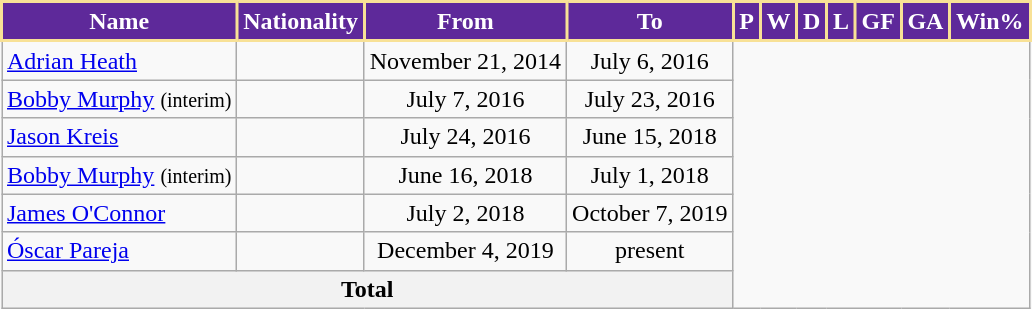<table class="wikitable plainrowheaders sortable">
<tr>
<th style="background:#5E299A; color:#FFFFFF; border:2px solid #F8E196;" scope="col" class="unsortable">Name</th>
<th style="background:#5E299A; color:#FFFFFF; border:2px solid #F8E196;" scope="col" class="unsortable">Nationality</th>
<th style="background:#5E299A; color:#FFFFFF; border:2px solid #F8E196;" scope="col" class="unsortable">From</th>
<th style="background:#5E299A; color:#FFFFFF; border:2px solid #F8E196;" scope="col" class="unsortable">To</th>
<th style="background-color:#5E299A; color:#FFFFFF; border:2px solid #F8E196;" scope="col">P</th>
<th style="background-color:#5E299A; color:#FFFFFF; border:2px solid #F8E196;" scope="col">W</th>
<th style="background-color:#5E299A; color:#FFFFFF; border:2px solid #F8E196;" scope="col">D</th>
<th style="background-color:#5E299A; color:#FFFFFF; border:2px solid #F8E196;" scope="col">L</th>
<th style="background-color:#5E299A; color:#FFFFFF; border:2px solid #F8E196;" scope="col">GF</th>
<th style="background-color:#5E299A; color:#FFFFFF; border:2px solid #F8E196;" scope="col">GA</th>
<th style="background-color:#5E299A; color:#FFFFFF; border:2px solid #F8E196;" scope="col">Win%</th>
</tr>
<tr>
<td><a href='#'>Adrian Heath</a></td>
<td></td>
<td style="text-align:center;">November 21, 2014</td>
<td style="text-align:center;">July 6, 2016<br></td>
</tr>
<tr>
<td><a href='#'>Bobby Murphy</a> <small>(interim)</small></td>
<td></td>
<td style="text-align:center;">July 7, 2016</td>
<td style="text-align:center;">July 23, 2016<br></td>
</tr>
<tr>
<td><a href='#'>Jason Kreis</a></td>
<td></td>
<td style="text-align:center;">July 24, 2016</td>
<td style="text-align:center;">June 15, 2018<br></td>
</tr>
<tr>
<td><a href='#'>Bobby Murphy</a> <small>(interim)</small></td>
<td></td>
<td style="text-align:center;">June 16, 2018</td>
<td style="text-align:center;">July 1, 2018<br></td>
</tr>
<tr>
<td><a href='#'>James O'Connor</a></td>
<td></td>
<td style="text-align:center;">July 2, 2018</td>
<td style="text-align:center;">October 7, 2019<br></td>
</tr>
<tr>
<td><a href='#'>Óscar Pareja</a></td>
<td></td>
<td style="text-align:center;">December 4, 2019</td>
<td style="text-align:center;">present<br></td>
</tr>
<tr>
<th colspan="4">Total<br></th>
</tr>
</table>
